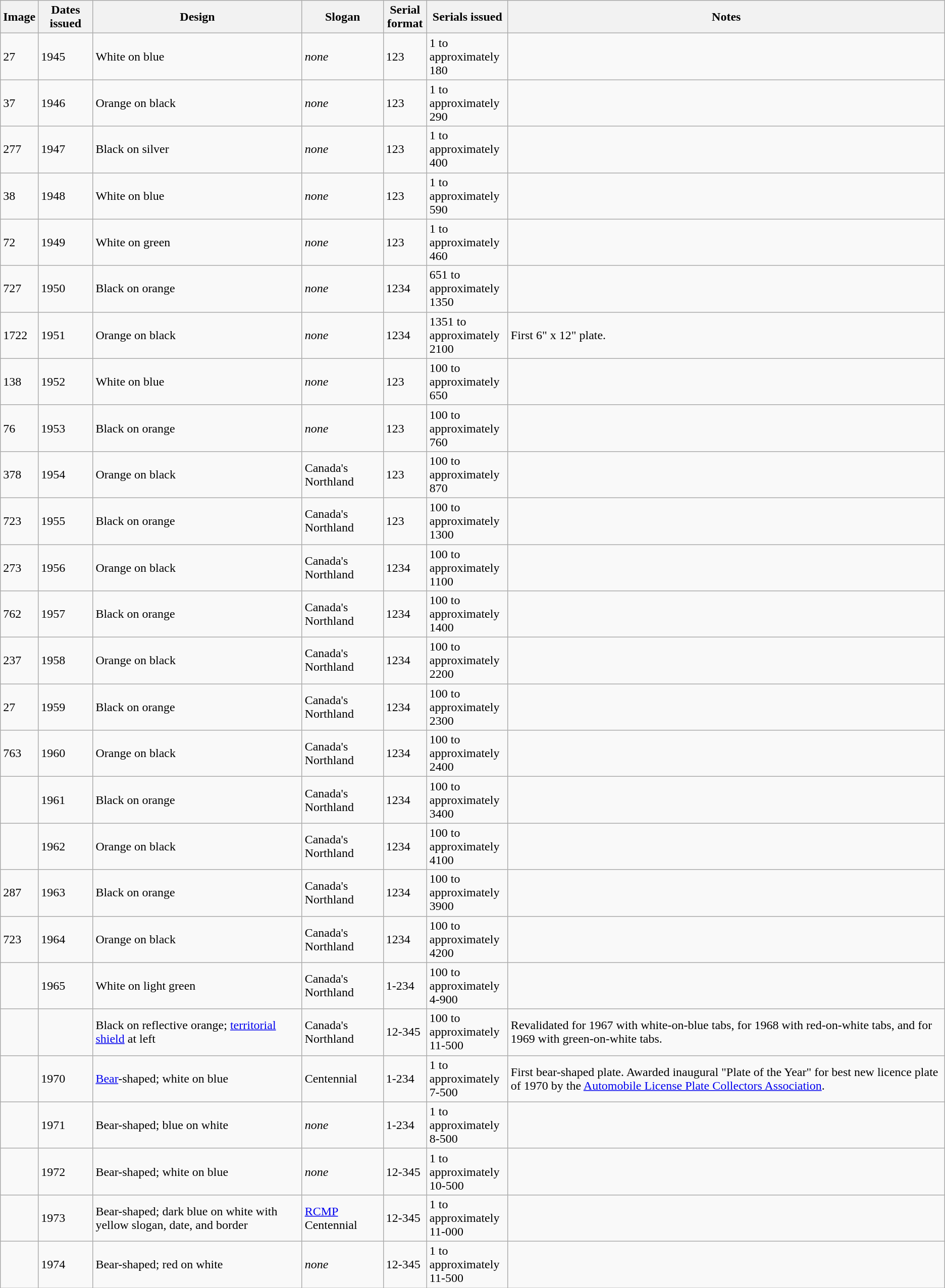<table class="wikitable">
<tr>
<th>Image</th>
<th>Dates issued</th>
<th>Design</th>
<th>Slogan</th>
<th style="width:50px;">Serial format</th>
<th style="width:100px;">Serials issued</th>
<th>Notes</th>
</tr>
<tr>
<td><div>27</div></td>
<td>1945</td>
<td>White on blue</td>
<td><em>none</em></td>
<td>123</td>
<td>1 to approximately 180</td>
<td></td>
</tr>
<tr>
<td><div>37</div></td>
<td>1946</td>
<td>Orange on black</td>
<td><em>none</em></td>
<td>123</td>
<td>1 to approximately 290</td>
<td></td>
</tr>
<tr>
<td><div>277</div></td>
<td>1947</td>
<td>Black on silver</td>
<td><em>none</em></td>
<td>123</td>
<td>1 to approximately 400</td>
<td></td>
</tr>
<tr>
<td><div>38</div></td>
<td>1948</td>
<td>White on blue</td>
<td><em>none</em></td>
<td>123</td>
<td>1 to approximately 590</td>
<td></td>
</tr>
<tr>
<td><div>72</div></td>
<td>1949</td>
<td>White on green</td>
<td><em>none</em></td>
<td>123</td>
<td>1 to approximately 460</td>
<td></td>
</tr>
<tr>
<td><div>727</div></td>
<td>1950</td>
<td>Black on orange</td>
<td><em>none</em></td>
<td>1234</td>
<td>651 to approximately 1350</td>
<td></td>
</tr>
<tr>
<td><div>1722</div></td>
<td>1951</td>
<td>Orange on black</td>
<td><em>none</em></td>
<td>1234</td>
<td>1351 to approximately 2100</td>
<td>First 6" x 12" plate.</td>
</tr>
<tr>
<td><div>138</div></td>
<td>1952</td>
<td>White on blue</td>
<td><em>none</em></td>
<td>123</td>
<td>100 to approximately 650</td>
<td></td>
</tr>
<tr>
<td><div>76</div></td>
<td>1953</td>
<td>Black on orange</td>
<td><em>none</em></td>
<td>123</td>
<td>100 to approximately 760</td>
<td></td>
</tr>
<tr>
<td><div>378</div></td>
<td>1954</td>
<td>Orange on black</td>
<td>Canada's Northland</td>
<td>123</td>
<td>100 to approximately 870</td>
<td></td>
</tr>
<tr>
<td><div>723</div></td>
<td>1955</td>
<td>Black on orange</td>
<td>Canada's Northland</td>
<td>123</td>
<td>100 to approximately 1300</td>
<td></td>
</tr>
<tr>
<td><div>273</div></td>
<td>1956</td>
<td>Orange on black</td>
<td>Canada's Northland</td>
<td>1234</td>
<td>100 to approximately 1100</td>
<td></td>
</tr>
<tr>
<td><div>762</div></td>
<td>1957</td>
<td>Black on orange</td>
<td>Canada's Northland</td>
<td>1234</td>
<td>100 to approximately 1400</td>
<td></td>
</tr>
<tr>
<td><div>237</div></td>
<td>1958</td>
<td>Orange on black</td>
<td>Canada's Northland</td>
<td>1234</td>
<td>100 to approximately 2200</td>
<td></td>
</tr>
<tr>
<td><div>27</div></td>
<td>1959</td>
<td>Black on orange</td>
<td>Canada's Northland</td>
<td>1234</td>
<td>100 to approximately 2300</td>
<td></td>
</tr>
<tr>
<td><div>763</div></td>
<td>1960</td>
<td>Orange on black</td>
<td>Canada's Northland</td>
<td>1234</td>
<td>100 to approximately 2400</td>
<td></td>
</tr>
<tr>
<td></td>
<td>1961</td>
<td>Black on orange</td>
<td>Canada's Northland</td>
<td>1234</td>
<td>100 to approximately 3400</td>
<td></td>
</tr>
<tr>
<td></td>
<td>1962</td>
<td>Orange on black</td>
<td>Canada's Northland</td>
<td>1234</td>
<td>100 to approximately 4100</td>
<td></td>
</tr>
<tr>
<td><div>287</div></td>
<td>1963</td>
<td>Black on orange</td>
<td>Canada's Northland</td>
<td>1234</td>
<td>100 to approximately 3900</td>
<td></td>
</tr>
<tr>
<td><div>723</div></td>
<td>1964</td>
<td>Orange on black</td>
<td>Canada's Northland</td>
<td>1234</td>
<td>100 to approximately 4200</td>
<td></td>
</tr>
<tr>
<td></td>
<td>1965</td>
<td>White on light green</td>
<td>Canada's Northland</td>
<td>1-234</td>
<td>100 to approximately 4-900</td>
<td></td>
</tr>
<tr>
<td></td>
<td></td>
<td>Black on reflective orange; <a href='#'>territorial shield</a> at left</td>
<td>Canada's Northland</td>
<td>12-345</td>
<td>100 to approximately 11-500</td>
<td>Revalidated for 1967 with white-on-blue tabs, for 1968 with red-on-white tabs, and for 1969 with green-on-white tabs.</td>
</tr>
<tr>
<td></td>
<td>1970</td>
<td><a href='#'>Bear</a>-shaped; white on blue</td>
<td>Centennial</td>
<td>1-234</td>
<td>1 to approximately 7-500</td>
<td>First bear-shaped plate. Awarded inaugural "Plate of the Year" for best new licence plate of 1970 by the <a href='#'>Automobile License Plate Collectors Association</a>.</td>
</tr>
<tr>
<td></td>
<td>1971</td>
<td>Bear-shaped; blue on white</td>
<td><em>none</em></td>
<td>1-234</td>
<td>1 to approximately 8-500</td>
<td></td>
</tr>
<tr>
<td></td>
<td>1972</td>
<td>Bear-shaped; white on blue</td>
<td><em>none</em></td>
<td>12-345</td>
<td>1 to approximately 10-500</td>
<td></td>
</tr>
<tr>
<td></td>
<td>1973</td>
<td>Bear-shaped; dark blue on white with yellow slogan, date, and border</td>
<td><a href='#'>RCMP</a> Centennial</td>
<td>12-345</td>
<td>1 to approximately 11-000</td>
<td></td>
</tr>
<tr>
<td></td>
<td>1974</td>
<td>Bear-shaped; red on white</td>
<td><em>none</em></td>
<td>12-345</td>
<td>1 to approximately 11-500</td>
<td></td>
</tr>
</table>
